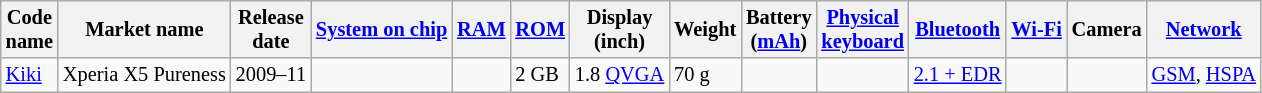<table class="wikitable sortable" style="font-size: 85%;">
<tr>
<th>Code<br>name</th>
<th>Market name</th>
<th>Release<br>date</th>
<th><a href='#'>System on chip</a></th>
<th><a href='#'>RAM</a></th>
<th><a href='#'>ROM</a></th>
<th>Display <br>(inch)</th>
<th>Weight</th>
<th>Battery<br>(<a href='#'>mAh</a>)</th>
<th><a href='#'>Physical<br>keyboard</a></th>
<th><a href='#'>Bluetooth</a></th>
<th><a href='#'>Wi-Fi</a></th>
<th>Camera</th>
<th><a href='#'>Network</a></th>
</tr>
<tr>
<td><a href='#'>Kiki</a></td>
<td>Xperia X5 Pureness</td>
<td>2009–11</td>
<td></td>
<td></td>
<td>2 GB</td>
<td>1.8 <a href='#'>QVGA</a></td>
<td>70 g</td>
<td></td>
<td></td>
<td><a href='#'>2.1 + EDR</a></td>
<td></td>
<td></td>
<td><a href='#'>GSM</a>, <a href='#'>HSPA</a></td>
</tr>
</table>
